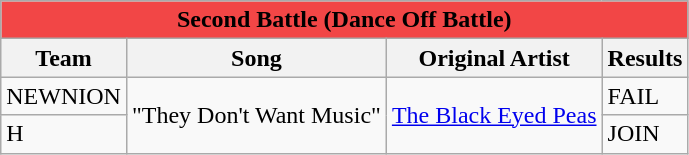<table class="wikitable mw-collapsible mw-collapsed"  style="text-align:center font-size:90%">
<tr>
<th style="background:#F24646"; colspan="4">Second Battle (Dance Off Battle)</th>
</tr>
<tr style="background:#f2f2f2;">
<th scope="col">Team</th>
<th scope="col">Song</th>
<th scope="col">Original Artist</th>
<th scope="col">Results</th>
</tr>
<tr>
<td>NEWNION</td>
<td rowspan="2">"They Don't Want Music"</td>
<td rowspan="2"><a href='#'>The Black Eyed Peas</a></td>
<td>FAIL</td>
</tr>
<tr>
<td>H</td>
<td>JOIN</td>
</tr>
</table>
